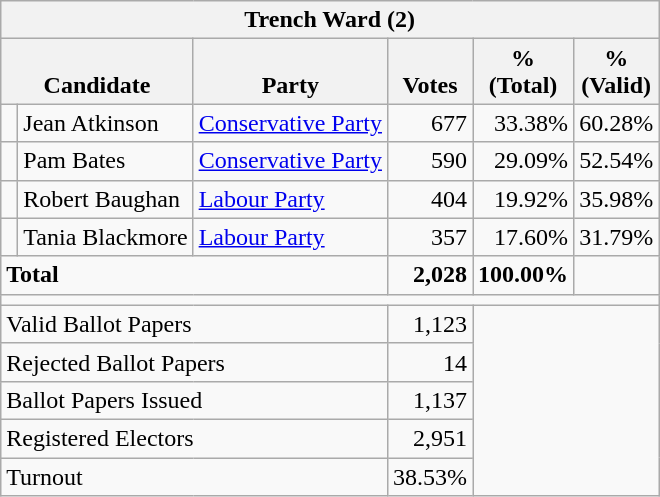<table class="wikitable" border="1" style="text-align:right; font-size:100%">
<tr>
<th align=center colspan=6>Trench Ward (2)</th>
</tr>
<tr>
<th valign=bottom align=left colspan=2>Candidate</th>
<th valign=bottom align=left>Party</th>
<th valign=bottom align=center>Votes</th>
<th align=center>%<br>(Total)</th>
<th align=center>%<br>(Valid)</th>
</tr>
<tr>
<td bgcolor=> </td>
<td align=left>Jean Atkinson</td>
<td align=left><a href='#'>Conservative Party</a></td>
<td>677</td>
<td>33.38%</td>
<td>60.28%</td>
</tr>
<tr>
<td bgcolor=> </td>
<td align=left>Pam Bates</td>
<td align=left><a href='#'>Conservative Party</a></td>
<td>590</td>
<td>29.09%</td>
<td>52.54%</td>
</tr>
<tr>
<td bgcolor=> </td>
<td align=left>Robert Baughan</td>
<td align=left><a href='#'>Labour Party</a></td>
<td>404</td>
<td>19.92%</td>
<td>35.98%</td>
</tr>
<tr>
<td bgcolor=> </td>
<td align=left>Tania Blackmore</td>
<td align=left><a href='#'>Labour Party</a></td>
<td>357</td>
<td>17.60%</td>
<td>31.79%</td>
</tr>
<tr>
<td align=left colspan=3><strong>Total</strong></td>
<td><strong>2,028</strong></td>
<td><strong>100.00%</strong></td>
<td></td>
</tr>
<tr>
<td align=left colspan=6></td>
</tr>
<tr>
<td align=left colspan=3>Valid Ballot Papers</td>
<td>1,123</td>
<td colspan=2 rowspan=5></td>
</tr>
<tr>
<td align=left colspan=3>Rejected Ballot Papers</td>
<td>14</td>
</tr>
<tr>
<td align=left colspan=3>Ballot Papers Issued</td>
<td>1,137</td>
</tr>
<tr>
<td align=left colspan=3>Registered Electors</td>
<td>2,951</td>
</tr>
<tr>
<td align=left colspan=3>Turnout</td>
<td>38.53%</td>
</tr>
</table>
